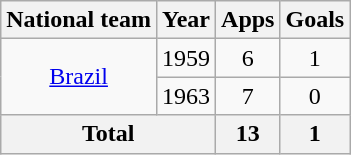<table class="wikitable" style="text-align:center">
<tr>
<th>National team</th>
<th>Year</th>
<th>Apps</th>
<th>Goals</th>
</tr>
<tr>
<td rowspan="2"><a href='#'>Brazil</a></td>
<td>1959</td>
<td>6</td>
<td>1</td>
</tr>
<tr>
<td>1963</td>
<td>7</td>
<td>0</td>
</tr>
<tr>
<th colspan="2">Total</th>
<th>13</th>
<th>1</th>
</tr>
</table>
